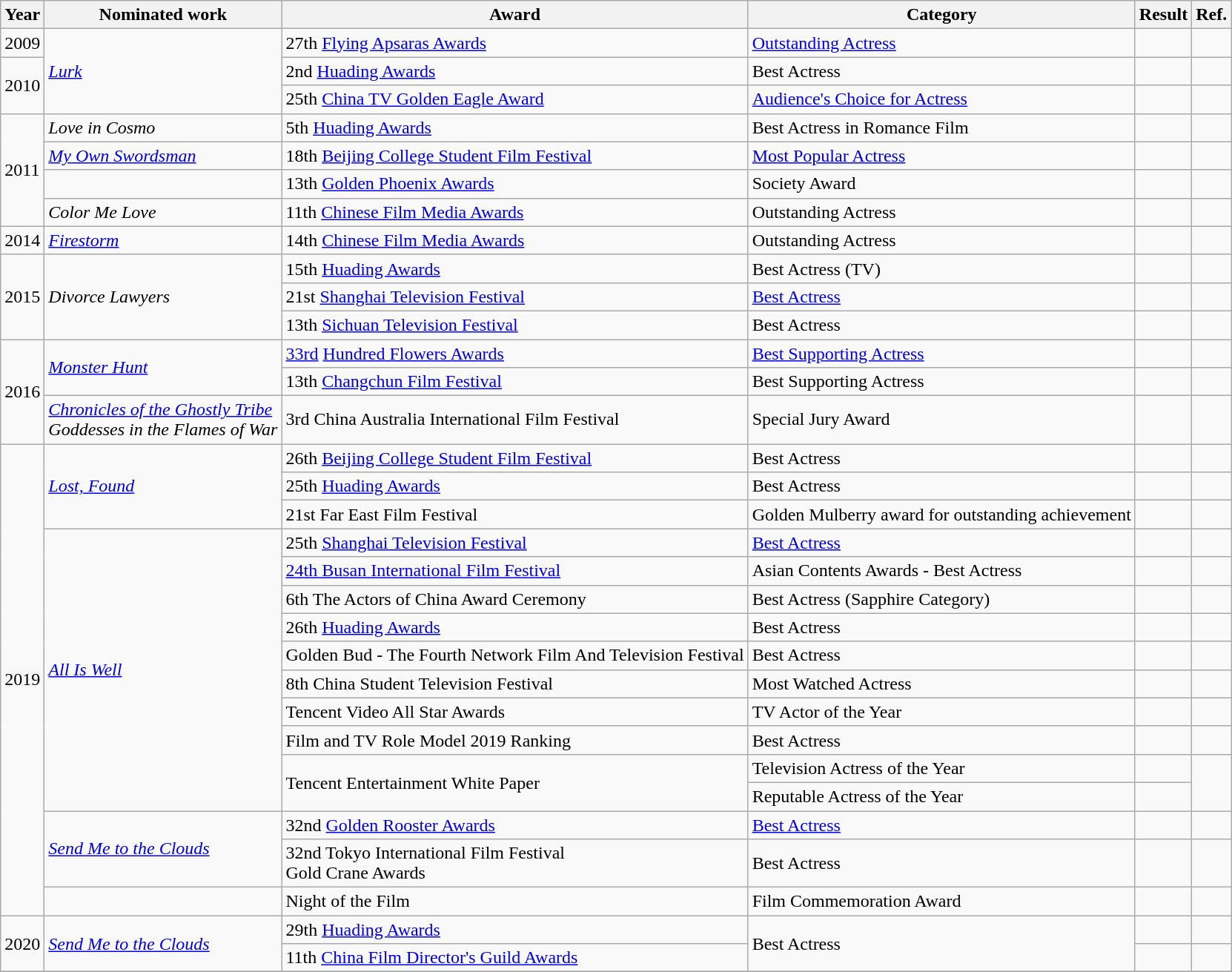<table class="wikitable sortable">
<tr>
<th>Year</th>
<th>Nominated work</th>
<th>Award</th>
<th>Category</th>
<th>Result</th>
<th>Ref.</th>
</tr>
<tr>
<td>2009</td>
<td rowspan=3><em><a href='#'>Lurk</a></em></td>
<td>27th <a href='#'>Flying Apsaras Awards</a></td>
<td><a href='#'>Outstanding Actress</a></td>
<td></td>
<td></td>
</tr>
<tr>
<td rowspan=2>2010</td>
<td>2nd <a href='#'>Huading Awards</a></td>
<td>Best Actress</td>
<td></td>
<td></td>
</tr>
<tr>
<td>25th <a href='#'>China TV Golden Eagle Award</a></td>
<td><a href='#'>Audience's Choice for Actress</a></td>
<td></td>
<td></td>
</tr>
<tr>
<td rowspan=4>2011</td>
<td><em>Love in Cosmo</em></td>
<td>5th <a href='#'>Huading Awards</a></td>
<td>Best Actress in Romance Film</td>
<td></td>
<td></td>
</tr>
<tr>
<td><em><a href='#'>My Own Swordsman</a></em></td>
<td>18th <a href='#'>Beijing College Student Film Festival</a></td>
<td><a href='#'>Most Popular Actress</a></td>
<td></td>
<td></td>
</tr>
<tr>
<td></td>
<td>13th <a href='#'>Golden Phoenix Awards</a></td>
<td>Society Award</td>
<td></td>
<td></td>
</tr>
<tr>
<td><em>Color Me Love</em></td>
<td>11th <a href='#'>Chinese Film Media Awards</a></td>
<td>Outstanding Actress</td>
<td></td>
<td></td>
</tr>
<tr>
<td>2014</td>
<td><em><a href='#'>Firestorm</a></em></td>
<td>14th <a href='#'>Chinese Film Media Awards</a></td>
<td>Outstanding Actress</td>
<td></td>
<td></td>
</tr>
<tr>
<td rowspan=3>2015</td>
<td rowspan=3><em>Divorce Lawyers</em></td>
<td>15th <a href='#'>Huading Awards</a></td>
<td>Best Actress (TV)</td>
<td></td>
<td></td>
</tr>
<tr>
<td>21st <a href='#'>Shanghai Television Festival</a></td>
<td><a href='#'>Best Actress</a></td>
<td></td>
<td></td>
</tr>
<tr>
<td>13th <a href='#'>Sichuan Television Festival</a></td>
<td>Best Actress</td>
<td></td>
<td></td>
</tr>
<tr>
<td rowspan=3>2016</td>
<td rowspan=2><em><a href='#'>Monster Hunt</a></em></td>
<td><a href='#'>33rd</a> <a href='#'>Hundred Flowers Awards</a></td>
<td><a href='#'>Best Supporting Actress</a></td>
<td></td>
<td></td>
</tr>
<tr>
<td>13th <a href='#'>Changchun Film Festival</a></td>
<td>Best Supporting Actress</td>
<td></td>
<td></td>
</tr>
<tr>
<td><em><a href='#'>Chronicles of the Ghostly Tribe</a></em><br> <em>Goddesses in the Flames of War</em></td>
<td>3rd China Australia International Film Festival</td>
<td>Special Jury Award</td>
<td></td>
<td></td>
</tr>
<tr>
<td rowspan=16>2019</td>
<td rowspan=3><em><a href='#'>Lost, Found</a></em></td>
<td>26th <a href='#'>Beijing College Student Film Festival</a></td>
<td>Best Actress</td>
<td></td>
<td></td>
</tr>
<tr>
<td>25th <a href='#'>Huading Awards</a></td>
<td>Best Actress</td>
<td></td>
<td></td>
</tr>
<tr>
<td>21st Far East Film Festival</td>
<td>Golden Mulberry award for outstanding achievement</td>
<td></td>
<td></td>
</tr>
<tr>
<td rowspan=10><em><a href='#'>All Is Well</a></em></td>
<td>25th <a href='#'>Shanghai Television Festival</a></td>
<td><a href='#'>Best Actress</a></td>
<td></td>
<td></td>
</tr>
<tr>
<td><a href='#'>24th Busan International Film Festival</a></td>
<td>Asian Contents Awards - Best Actress</td>
<td></td>
<td></td>
</tr>
<tr>
<td>6th The Actors of China Award Ceremony</td>
<td>Best Actress (Sapphire Category)</td>
<td></td>
<td></td>
</tr>
<tr>
<td>26th <a href='#'>Huading Awards</a></td>
<td>Best Actress</td>
<td></td>
<td></td>
</tr>
<tr>
<td>Golden Bud - The Fourth Network Film And Television Festival</td>
<td>Best Actress</td>
<td></td>
<td></td>
</tr>
<tr>
<td>8th China Student Television Festival</td>
<td>Most Watched Actress</td>
<td></td>
<td></td>
</tr>
<tr>
<td>Tencent Video All Star Awards</td>
<td>TV Actor of the Year</td>
<td></td>
<td></td>
</tr>
<tr>
<td>Film and TV Role Model 2019 Ranking</td>
<td>Best Actress</td>
<td></td>
<td></td>
</tr>
<tr>
<td rowspan=2>Tencent Entertainment White Paper</td>
<td>Television Actress of the Year</td>
<td></td>
<td rowspan=2></td>
</tr>
<tr>
<td>Reputable Actress of the Year</td>
<td></td>
</tr>
<tr>
<td rowspan=2><em><a href='#'>Send Me to the Clouds</a></em></td>
<td>32nd <a href='#'>Golden Rooster Awards</a></td>
<td><a href='#'>Best Actress</a></td>
<td></td>
<td></td>
</tr>
<tr>
<td>32nd Tokyo International Film Festival <br>Gold Crane Awards</td>
<td>Best Actress</td>
<td></td>
<td></td>
</tr>
<tr>
<td></td>
<td>Night of the Film</td>
<td>Film Commemoration Award</td>
<td></td>
<td></td>
</tr>
<tr>
<td rowspan=2>2020</td>
<td rowspan=2><em><a href='#'>Send Me to the Clouds</a></em></td>
<td>29th <a href='#'>Huading Awards</a></td>
<td rowspan=2>Best Actress</td>
<td></td>
<td></td>
</tr>
<tr>
<td>11th <a href='#'>China Film Director's Guild Awards</a></td>
<td></td>
<td></td>
</tr>
<tr>
</tr>
</table>
